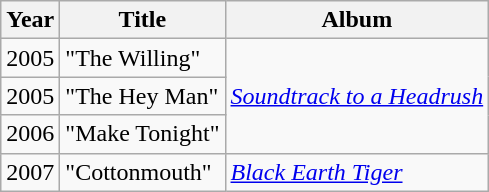<table class="wikitable">
<tr>
<th>Year</th>
<th>Title</th>
<th>Album</th>
</tr>
<tr>
<td>2005</td>
<td>"The Willing"</td>
<td rowspan="3"><em><a href='#'>Soundtrack to a Headrush</a></em></td>
</tr>
<tr>
<td>2005</td>
<td>"The Hey Man"</td>
</tr>
<tr>
<td>2006</td>
<td>"Make Tonight"</td>
</tr>
<tr>
<td>2007</td>
<td>"Cottonmouth"</td>
<td><em><a href='#'>Black Earth Tiger</a></em></td>
</tr>
</table>
